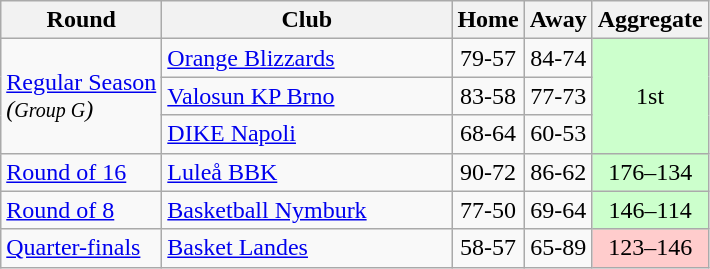<table class="wikitable">
<tr>
<th>Round</th>
<th width="186">Club</th>
<th>Home</th>
<th>Away</th>
<th>Aggregate</th>
</tr>
<tr>
<td rowspan="3"><a href='#'>Regular Season</a><br><em>(<small>Group G</small>)</em></td>
<td> <a href='#'>Orange Blizzards</a></td>
<td style="text-align:center;">79-57</td>
<td style="text-align:center;">84-74</td>
<td rowspan="3" style="text-align:center;" bgcolor="#ccffcc">1st</td>
</tr>
<tr>
<td> <a href='#'>Valosun KP Brno</a></td>
<td style="text-align:center;">83-58</td>
<td style="text-align:center;">77-73</td>
</tr>
<tr>
<td> <a href='#'>DIKE Napoli</a></td>
<td style="text-align:center;">68-64</td>
<td style="text-align:center;">60-53</td>
</tr>
<tr>
<td><a href='#'>Round of 16</a></td>
<td> <a href='#'>Luleå BBK</a></td>
<td style="text-align:center;">90-72</td>
<td style="text-align:center;">86-62</td>
<td style="text-align:center;" bgcolor="#ccffcc">176–134</td>
</tr>
<tr>
<td><a href='#'>Round of 8</a></td>
<td> <a href='#'>Basketball Nymburk</a></td>
<td style="text-align:center;">77-50</td>
<td style="text-align:center;">69-64</td>
<td style="text-align:center;" bgcolor="#ccffcc">146–114</td>
</tr>
<tr>
<td><a href='#'>Quarter-finals</a></td>
<td> <a href='#'>Basket Landes</a></td>
<td style="text-align:center;">58-57</td>
<td style="text-align:center;">65-89</td>
<td style="text-align:center;" bgcolor="#ffcccc">123–146</td>
</tr>
</table>
